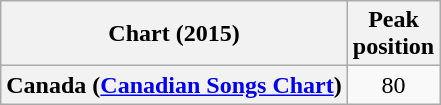<table class="wikitable sortable plainrowheaders">
<tr>
<th scope="col">Chart (2015)</th>
<th scope="col">Peak<br> position</th>
</tr>
<tr>
<th scope="row">Canada (<a href='#'>Canadian Songs Chart</a>)</th>
<td align="center">80</td>
</tr>
</table>
